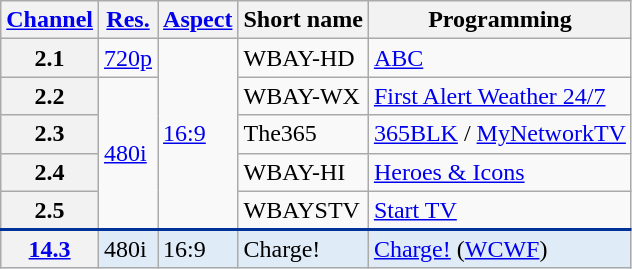<table class="wikitable">
<tr>
<th scope = "col"><a href='#'>Channel</a></th>
<th scope = "col"><a href='#'>Res.</a></th>
<th scope = "col"><a href='#'>Aspect</a></th>
<th scope = "col">Short name</th>
<th scope = "col">Programming</th>
</tr>
<tr>
<th scope = "row">2.1</th>
<td><a href='#'>720p</a></td>
<td rowspan=5><a href='#'>16:9</a></td>
<td>WBAY-HD</td>
<td><a href='#'>ABC</a></td>
</tr>
<tr>
<th scope = "row">2.2</th>
<td rowspan=4><a href='#'>480i</a></td>
<td>WBAY-WX</td>
<td><a href='#'>First Alert Weather 24/7</a></td>
</tr>
<tr>
<th scope = "row">2.3</th>
<td>The365</td>
<td><a href='#'>365BLK</a> / <a href='#'>MyNetworkTV</a></td>
</tr>
<tr>
<th scope = "row">2.4</th>
<td>WBAY-HI</td>
<td><a href='#'>Heroes & Icons</a></td>
</tr>
<tr>
<th scope = "row">2.5</th>
<td>WBAYSTV</td>
<td><a href='#'>Start TV</a></td>
</tr>
<tr>
</tr>
<tr style="background-color:#DFEBF6; border-top: 2px solid #003399;">
<th scope = "row"><a href='#'>14.3</a></th>
<td>480i</td>
<td>16:9</td>
<td>Charge!</td>
<td><a href='#'>Charge!</a> (<a href='#'>WCWF</a>)</td>
</tr>
</table>
